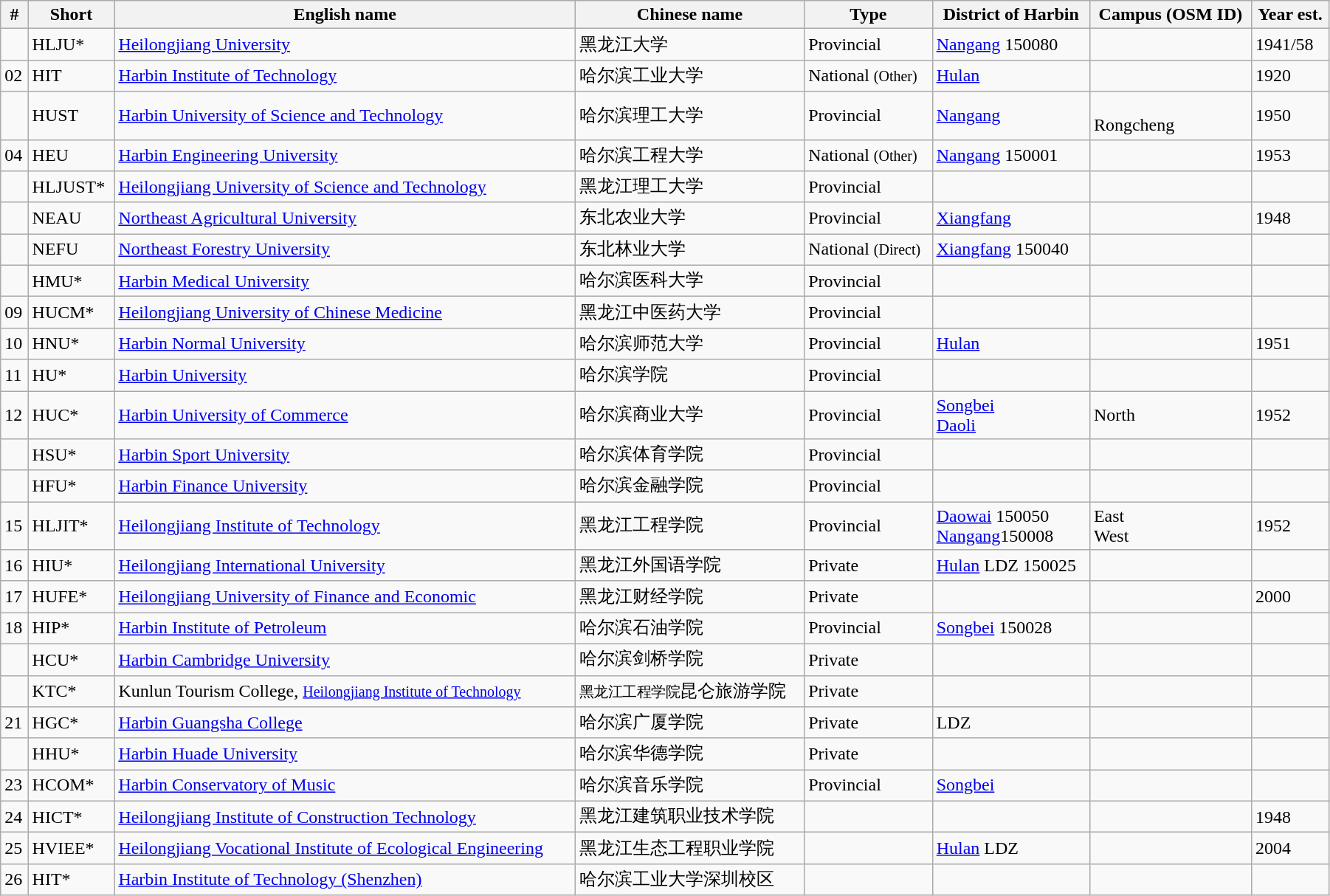<table class="wikitable + sortable" width= 95%>
<tr>
<th># </th>
<th>Short</th>
<th>English name</th>
<th>Chinese name</th>
<th>Type</th>
<th>District of Harbin</th>
<th>Campus (OSM ID)</th>
<th>Year est.</th>
</tr>
<tr>
<td></td>
<td>HLJU*</td>
<td><a href='#'>Heilongjiang University</a></td>
<td>黑龙江大学</td>
<td>Provincial</td>
<td><a href='#'>Nangang</a> 150080</td>
<td></td>
<td>1941/58</td>
</tr>
<tr>
<td>02</td>
<td>HIT</td>
<td><a href='#'>Harbin Institute of Technology</a></td>
<td>哈尔滨工业大学</td>
<td>National <small>(Other)</small></td>
<td><a href='#'>Hulan</a></td>
<td></td>
<td>1920</td>
</tr>
<tr>
<td></td>
<td>HUST</td>
<td><a href='#'>Harbin University of Science and Technology</a></td>
<td>哈尔滨理工大学</td>
<td>Provincial</td>
<td><a href='#'>Nangang</a></td>
<td><br> Rongcheng</td>
<td>1950</td>
</tr>
<tr>
<td>04</td>
<td>HEU</td>
<td><a href='#'>Harbin Engineering University</a></td>
<td>哈尔滨工程大学</td>
<td>National <small>(Other)</small></td>
<td><a href='#'>Nangang</a> 150001</td>
<td></td>
<td>1953</td>
</tr>
<tr>
<td></td>
<td>HLJUST*</td>
<td><a href='#'>Heilongjiang University of Science and Technology</a></td>
<td>黑龙江理工大学</td>
<td>Provincial</td>
<td></td>
<td></td>
<td></td>
</tr>
<tr>
<td></td>
<td>NEAU</td>
<td><a href='#'>Northeast Agricultural University</a></td>
<td>东北农业大学</td>
<td>Provincial</td>
<td><a href='#'>Xiangfang</a></td>
<td></td>
<td>1948</td>
</tr>
<tr>
<td></td>
<td>NEFU</td>
<td><a href='#'>Northeast Forestry University</a></td>
<td>东北林业大学</td>
<td>National <small>(Direct)</small></td>
<td><a href='#'>Xiangfang</a> 150040</td>
<td></td>
<td></td>
</tr>
<tr>
<td></td>
<td>HMU*</td>
<td><a href='#'>Harbin Medical University</a></td>
<td>哈尔滨医科大学</td>
<td>Provincial</td>
<td></td>
<td></td>
<td></td>
</tr>
<tr>
<td>09</td>
<td>HUCM*</td>
<td><a href='#'>Heilongjiang University of Chinese Medicine</a></td>
<td>黑龙江中医药大学</td>
<td>Provincial</td>
<td></td>
<td></td>
<td></td>
</tr>
<tr>
<td>10</td>
<td>HNU*</td>
<td><a href='#'>Harbin Normal University</a></td>
<td>哈尔滨师范大学</td>
<td>Provincial</td>
<td><a href='#'>Hulan</a></td>
<td></td>
<td>1951</td>
</tr>
<tr>
<td>11</td>
<td>HU*</td>
<td><a href='#'>Harbin University</a></td>
<td>哈尔滨学院</td>
<td>Provincial</td>
<td></td>
<td></td>
<td></td>
</tr>
<tr>
<td>12</td>
<td>HUC*</td>
<td><a href='#'>Harbin University of Commerce</a></td>
<td>哈尔滨商业大学</td>
<td>Provincial</td>
<td><a href='#'>Songbei</a><br><a href='#'>Daoli</a></td>
<td>North<br></td>
<td>1952</td>
</tr>
<tr>
<td></td>
<td>HSU*</td>
<td><a href='#'>Harbin Sport University</a></td>
<td>哈尔滨体育学院</td>
<td>Provincial</td>
<td></td>
<td></td>
<td></td>
</tr>
<tr>
<td></td>
<td>HFU*</td>
<td><a href='#'>Harbin Finance University</a></td>
<td>哈尔滨金融学院</td>
<td>Provincial</td>
<td></td>
<td></td>
<td></td>
</tr>
<tr>
<td>15</td>
<td>HLJIT*</td>
<td><a href='#'>Heilongjiang Institute of Technology</a></td>
<td>黑龙江工程学院</td>
<td>Provincial</td>
<td><a href='#'>Daowai</a> 150050<br><a href='#'>Nangang</a>150008</td>
<td>East<br> West</td>
<td>1952</td>
</tr>
<tr>
<td>16</td>
<td>HIU*</td>
<td><a href='#'>Heilongjiang International University</a></td>
<td>黑龙江外国语学院</td>
<td>Private</td>
<td><a href='#'>Hulan</a> LDZ 150025</td>
<td></td>
<td></td>
</tr>
<tr>
<td>17</td>
<td>HUFE*</td>
<td><a href='#'>Heilongjiang University of Finance and Economic</a></td>
<td>黑龙江财经学院</td>
<td>Private</td>
<td></td>
<td></td>
<td>2000</td>
</tr>
<tr>
<td>18</td>
<td>HIP*</td>
<td><a href='#'>Harbin Institute of Petroleum</a></td>
<td>哈尔滨石油学院</td>
<td>Provincial</td>
<td><a href='#'>Songbei</a> 150028</td>
<td></td>
<td></td>
</tr>
<tr>
<td></td>
<td>HCU*</td>
<td><a href='#'>Harbin Cambridge University</a></td>
<td>哈尔滨剑桥学院</td>
<td>Private</td>
<td></td>
<td></td>
<td></td>
</tr>
<tr>
<td></td>
<td>KTC*</td>
<td>Kunlun Tourism College, <small><a href='#'>Heilongjiang Institute of Technology</a></small></td>
<td><small>黑龙江工程学院</small>昆仑旅游学院</td>
<td>Private</td>
<td></td>
<td></td>
<td></td>
</tr>
<tr>
<td>21</td>
<td>HGC*</td>
<td><a href='#'>Harbin Guangsha College</a></td>
<td>哈尔滨广厦学院</td>
<td>Private</td>
<td>LDZ</td>
<td></td>
<td></td>
</tr>
<tr>
<td></td>
<td>HHU*</td>
<td><a href='#'>Harbin Huade University</a></td>
<td>哈尔滨华德学院</td>
<td>Private</td>
<td></td>
<td></td>
<td></td>
</tr>
<tr>
<td>23</td>
<td>HCOM*</td>
<td><a href='#'>Harbin Conservatory of Music</a></td>
<td>哈尔滨音乐学院</td>
<td>Provincial</td>
<td><a href='#'>Songbei</a></td>
<td></td>
<td></td>
</tr>
<tr>
<td>24</td>
<td>HICT*</td>
<td><a href='#'>Heilongjiang Institute of Construction Technology</a></td>
<td>黑龙江建筑职业技术学院</td>
<td></td>
<td></td>
<td></td>
<td>1948</td>
</tr>
<tr>
<td>25</td>
<td>HVIEE*</td>
<td><a href='#'>Heilongjiang Vocational Institute of Ecological Engineering</a></td>
<td>黑龙江生态工程职业学院</td>
<td></td>
<td><a href='#'>Hulan</a> LDZ</td>
<td></td>
<td>2004</td>
</tr>
<tr>
<td>26</td>
<td>HIT*</td>
<td><a href='#'>Harbin Institute of Technology (Shenzhen)</a></td>
<td>哈尔滨工业大学深圳校区</td>
<td></td>
<td></td>
<td></td>
<td></td>
</tr>
</table>
